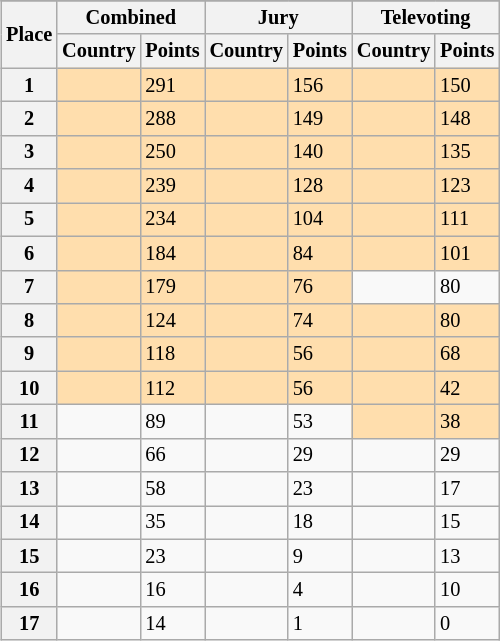<table class="wikitable collapsible plainrowheaders" style="float:right; margin:10px; font-size:85%;">
<tr>
</tr>
<tr>
<th scope="col" rowspan="2">Place</th>
<th scope="col" colspan="2">Combined</th>
<th scope="col" colspan="2">Jury</th>
<th scope="col" colspan="2">Televoting</th>
</tr>
<tr>
<th scope="col">Country</th>
<th scope="col">Points</th>
<th scope="col">Country</th>
<th scope="col">Points</th>
<th scope="col">Country</th>
<th scope="col">Points</th>
</tr>
<tr>
<th scope="row" style="text-align:center;">1</th>
<td bgcolor="navajowhite"></td>
<td bgcolor="navajowhite">291</td>
<td bgcolor="navajowhite"></td>
<td bgcolor="navajowhite">156</td>
<td bgcolor="navajowhite"></td>
<td bgcolor="navajowhite">150</td>
</tr>
<tr>
<th scope="row" style="text-align:center;">2</th>
<td bgcolor="navajowhite"></td>
<td bgcolor="navajowhite">288</td>
<td bgcolor="navajowhite"></td>
<td bgcolor="navajowhite">149</td>
<td bgcolor="navajowhite"></td>
<td bgcolor="navajowhite">148</td>
</tr>
<tr>
<th scope="row" style="text-align:center;">3</th>
<td bgcolor="navajowhite"></td>
<td bgcolor="navajowhite">250</td>
<td bgcolor="navajowhite"></td>
<td bgcolor="navajowhite">140</td>
<td bgcolor="navajowhite"></td>
<td bgcolor="navajowhite">135</td>
</tr>
<tr>
<th scope="row" style="text-align:center;">4</th>
<td bgcolor="navajowhite"></td>
<td bgcolor="navajowhite">239</td>
<td bgcolor="navajowhite"></td>
<td bgcolor="navajowhite">128</td>
<td bgcolor="navajowhite"></td>
<td bgcolor="navajowhite">123</td>
</tr>
<tr>
<th scope="row" style="text-align:center;">5</th>
<td bgcolor="navajowhite"></td>
<td bgcolor="navajowhite">234</td>
<td bgcolor="navajowhite"></td>
<td bgcolor="navajowhite">104</td>
<td bgcolor="navajowhite"></td>
<td bgcolor="navajowhite">111</td>
</tr>
<tr>
<th scope="row" style="text-align:center;">6</th>
<td bgcolor="navajowhite"></td>
<td bgcolor="navajowhite">184</td>
<td bgcolor="navajowhite"></td>
<td bgcolor="navajowhite">84</td>
<td bgcolor="navajowhite"></td>
<td bgcolor="navajowhite">101</td>
</tr>
<tr>
<th scope="row" style="text-align:center;">7</th>
<td bgcolor="navajowhite"></td>
<td bgcolor="navajowhite">179</td>
<td bgcolor="navajowhite"></td>
<td bgcolor="navajowhite">76</td>
<td></td>
<td>80</td>
</tr>
<tr>
<th scope="row" style="text-align:center;">8</th>
<td bgcolor="navajowhite"></td>
<td bgcolor="navajowhite">124</td>
<td bgcolor="navajowhite"></td>
<td bgcolor="navajowhite">74</td>
<td bgcolor="navajowhite"></td>
<td bgcolor="navajowhite">80</td>
</tr>
<tr>
<th scope="row" style="text-align:center;">9</th>
<td bgcolor="navajowhite"></td>
<td bgcolor="navajowhite">118</td>
<td bgcolor="navajowhite"></td>
<td bgcolor="navajowhite">56</td>
<td bgcolor="navajowhite"></td>
<td bgcolor="navajowhite">68</td>
</tr>
<tr>
<th scope="row" style="text-align:center;">10</th>
<td bgcolor="navajowhite"></td>
<td bgcolor="navajowhite">112</td>
<td bgcolor="navajowhite"></td>
<td bgcolor="navajowhite">56</td>
<td bgcolor="navajowhite"></td>
<td bgcolor="navajowhite">42</td>
</tr>
<tr>
<th scope="row" style="text-align:center;">11</th>
<td></td>
<td>89</td>
<td></td>
<td>53</td>
<td bgcolor="navajowhite"></td>
<td bgcolor="navajowhite">38</td>
</tr>
<tr>
<th scope="row" style="text-align:center;">12</th>
<td></td>
<td>66</td>
<td></td>
<td>29</td>
<td></td>
<td>29</td>
</tr>
<tr>
<th scope="row" style="text-align:center;">13</th>
<td></td>
<td>58</td>
<td></td>
<td>23</td>
<td></td>
<td>17</td>
</tr>
<tr>
<th scope="row" style="text-align:center;">14</th>
<td></td>
<td>35</td>
<td></td>
<td>18</td>
<td></td>
<td>15</td>
</tr>
<tr>
<th scope="row" style="text-align:center;">15</th>
<td></td>
<td>23</td>
<td></td>
<td>9</td>
<td></td>
<td>13</td>
</tr>
<tr>
<th scope="row" style="text-align:center;">16</th>
<td></td>
<td>16</td>
<td></td>
<td>4</td>
<td></td>
<td>10</td>
</tr>
<tr>
<th scope="row" style="text-align:center;">17</th>
<td></td>
<td>14</td>
<td></td>
<td>1</td>
<td></td>
<td>0</td>
</tr>
</table>
